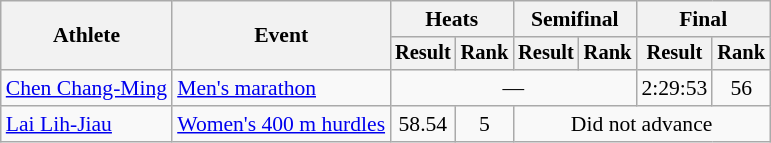<table class="wikitable" style="font-size:90%; text-align:center">
<tr>
<th rowspan="2">Athlete</th>
<th rowspan="2">Event</th>
<th colspan="2">Heats</th>
<th colspan="2">Semifinal</th>
<th colspan="2">Final</th>
</tr>
<tr style="font-size:95%">
<th>Result</th>
<th>Rank</th>
<th>Result</th>
<th>Rank</th>
<th>Result</th>
<th>Rank</th>
</tr>
<tr>
<td align="left"><a href='#'>Chen Chang-Ming</a></td>
<td align="left"><a href='#'>Men's marathon</a></td>
<td colspan="4">—</td>
<td>2:29:53</td>
<td>56</td>
</tr>
<tr>
<td align="left"><a href='#'>Lai Lih-Jiau</a></td>
<td align="left"><a href='#'>Women's 400 m hurdles</a></td>
<td>58.54</td>
<td>5</td>
<td colspan="4">Did not advance</td>
</tr>
</table>
